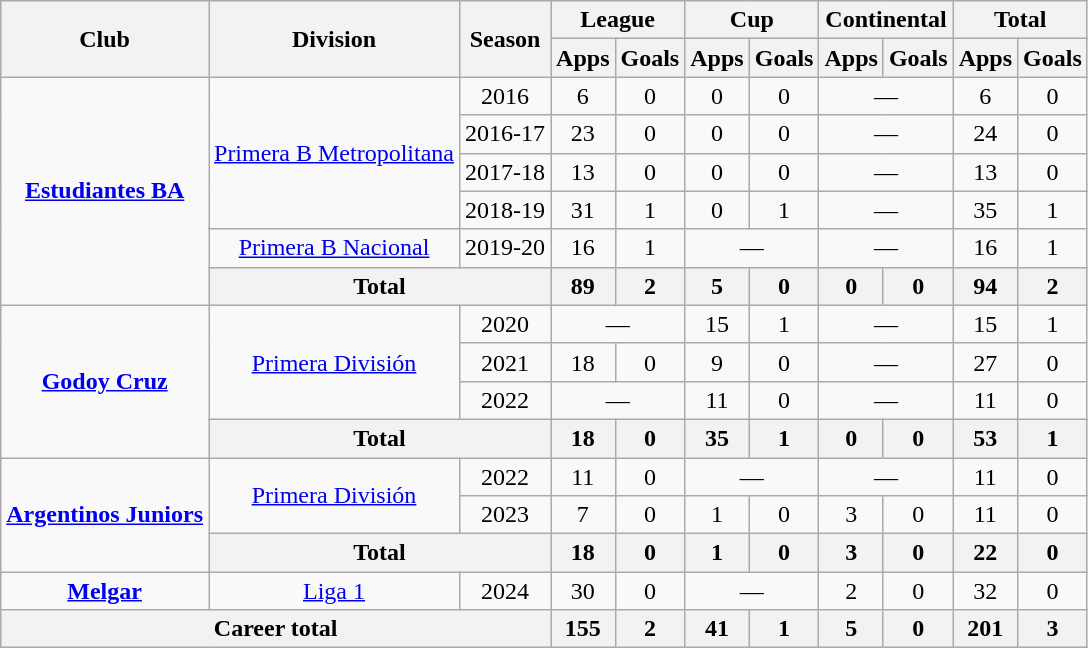<table class="wikitable center" style="text-align:center">
<tr>
<th rowspan="2">Club</th>
<th rowspan="2">Division</th>
<th rowspan="2">Season</th>
<th colspan="2">League</th>
<th colspan="2">Cup</th>
<th colspan="2">Continental</th>
<th colspan="2">Total</th>
</tr>
<tr>
<th>Apps</th>
<th>Goals</th>
<th>Apps</th>
<th>Goals</th>
<th>Apps</th>
<th>Goals</th>
<th>Apps</th>
<th>Goals</th>
</tr>
<tr>
<td rowspan="6"><strong><a href='#'>Estudiantes BA</a></strong></td>
<td rowspan="4"><a href='#'>Primera B Metropolitana</a></td>
<td>2016</td>
<td>6</td>
<td>0</td>
<td>0</td>
<td>0</td>
<td colspan="2">—</td>
<td>6</td>
<td>0</td>
</tr>
<tr>
<td>2016-17</td>
<td>23</td>
<td>0</td>
<td>0</td>
<td>0</td>
<td colspan="2">—</td>
<td>24</td>
<td>0</td>
</tr>
<tr>
<td>2017-18</td>
<td>13</td>
<td>0</td>
<td>0</td>
<td>0</td>
<td colspan="2">—</td>
<td>13</td>
<td>0</td>
</tr>
<tr>
<td>2018-19</td>
<td>31</td>
<td>1</td>
<td>0</td>
<td>1</td>
<td colspan="2">—</td>
<td>35</td>
<td>1</td>
</tr>
<tr>
<td><a href='#'>Primera B Nacional</a></td>
<td>2019-20</td>
<td>16</td>
<td>1</td>
<td colspan="2">—</td>
<td colspan="2">—</td>
<td>16</td>
<td>1</td>
</tr>
<tr>
<th colspan="2">Total</th>
<th>89</th>
<th>2</th>
<th>5</th>
<th>0</th>
<th>0</th>
<th>0</th>
<th>94</th>
<th>2</th>
</tr>
<tr>
<td rowspan="4"><strong><a href='#'>Godoy Cruz</a></strong></td>
<td rowspan="3"><a href='#'>Primera División</a></td>
<td>2020</td>
<td colspan="2">—</td>
<td>15</td>
<td>1</td>
<td colspan="2">—</td>
<td>15</td>
<td>1</td>
</tr>
<tr>
<td>2021</td>
<td>18</td>
<td>0</td>
<td>9</td>
<td>0</td>
<td colspan="2">—</td>
<td>27</td>
<td>0</td>
</tr>
<tr>
<td>2022</td>
<td colspan="2">—</td>
<td>11</td>
<td>0</td>
<td colspan="2">—</td>
<td>11</td>
<td>0</td>
</tr>
<tr>
<th colspan="2">Total</th>
<th>18</th>
<th>0</th>
<th>35</th>
<th>1</th>
<th>0</th>
<th>0</th>
<th>53</th>
<th>1</th>
</tr>
<tr>
<td rowspan="3"><strong><a href='#'>Argentinos Juniors</a></strong></td>
<td rowspan="2"><a href='#'>Primera División</a></td>
<td>2022</td>
<td>11</td>
<td>0</td>
<td colspan="2">—</td>
<td colspan="2">—</td>
<td>11</td>
<td>0</td>
</tr>
<tr>
<td>2023</td>
<td>7</td>
<td>0</td>
<td>1</td>
<td>0</td>
<td>3</td>
<td>0</td>
<td>11</td>
<td>0</td>
</tr>
<tr>
<th colspan="2">Total</th>
<th>18</th>
<th>0</th>
<th>1</th>
<th>0</th>
<th>3</th>
<th>0</th>
<th>22</th>
<th>0</th>
</tr>
<tr>
<td><strong><a href='#'>Melgar</a></strong></td>
<td><a href='#'>Liga 1</a></td>
<td>2024</td>
<td>30</td>
<td>0</td>
<td colspan="2">—</td>
<td>2</td>
<td>0</td>
<td>32</td>
<td>0</td>
</tr>
<tr>
<th colspan="3">Career total</th>
<th>155</th>
<th>2</th>
<th>41</th>
<th>1</th>
<th>5</th>
<th>0</th>
<th>201</th>
<th>3</th>
</tr>
</table>
